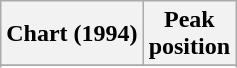<table class="wikitable sortable plainrowheaders" style="text-align:center">
<tr>
<th scope="col">Chart (1994)</th>
<th scope="col">Peak<br>position</th>
</tr>
<tr>
</tr>
<tr>
</tr>
<tr>
</tr>
</table>
